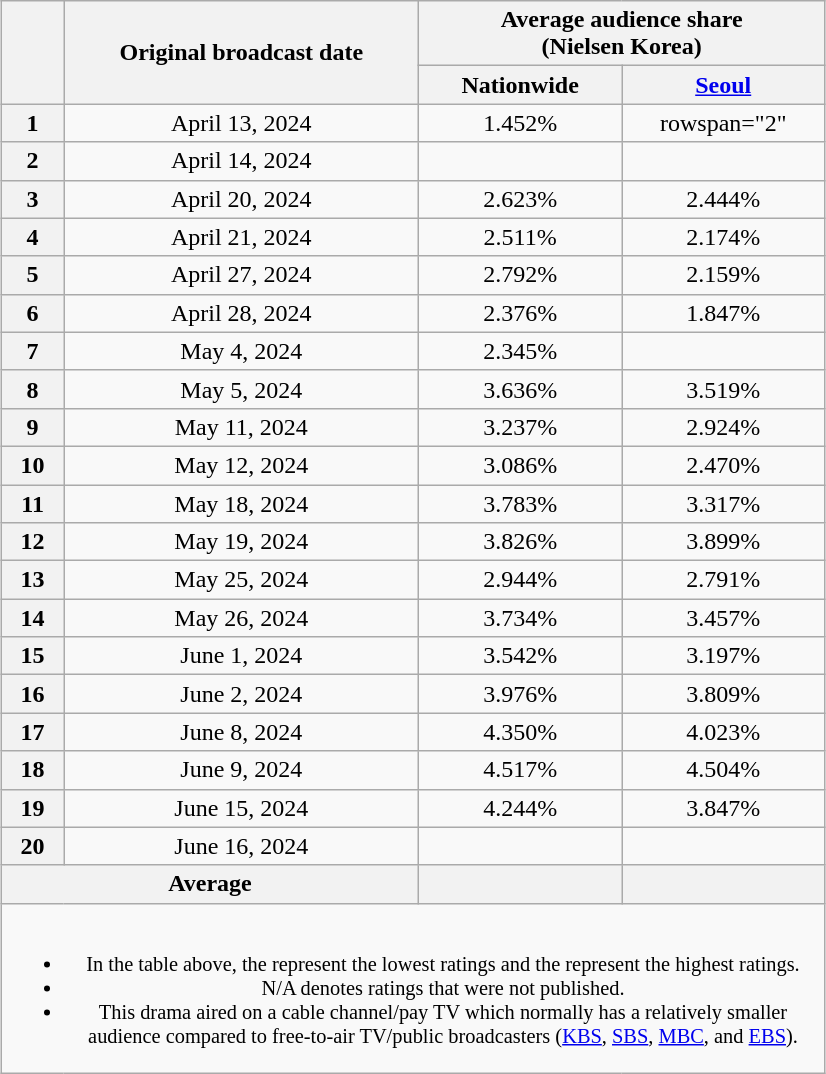<table class="wikitable" style="margin-left:auto; margin-right:auto; width:550px; text-align:center">
<tr>
<th scope="col" rowspan="2"></th>
<th scope="col" rowspan="2">Original broadcast date</th>
<th scope="col" colspan="2">Average audience share<br>(Nielsen Korea)</th>
</tr>
<tr>
<th scope="col" style="width:8em">Nationwide</th>
<th scope="col" style="width:8em"><a href='#'>Seoul</a></th>
</tr>
<tr>
<th scope="row">1</th>
<td>April 13, 2024</td>
<td>1.452% </td>
<td>rowspan="2" </td>
</tr>
<tr>
<th scope="row">2</th>
<td>April 14, 2024</td>
<td><strong></strong> </td>
</tr>
<tr>
<th scope="row">3</th>
<td>April 20, 2024</td>
<td>2.623% </td>
<td>2.444% </td>
</tr>
<tr>
<th scope="row">4</th>
<td>April 21, 2024</td>
<td>2.511% </td>
<td>2.174% </td>
</tr>
<tr>
<th scope="row">5</th>
<td>April 27, 2024</td>
<td>2.792% </td>
<td>2.159% </td>
</tr>
<tr>
<th scope="row">6</th>
<td>April 28, 2024</td>
<td>2.376% </td>
<td>1.847% </td>
</tr>
<tr>
<th scope="row">7</th>
<td>May 4, 2024</td>
<td>2.345% </td>
<td><strong></strong> </td>
</tr>
<tr>
<th scope="row">8</th>
<td>May 5, 2024</td>
<td>3.636% </td>
<td>3.519% </td>
</tr>
<tr>
<th scope="row">9</th>
<td>May 11, 2024</td>
<td>3.237% </td>
<td>2.924% </td>
</tr>
<tr>
<th scope="row">10</th>
<td>May 12, 2024</td>
<td>3.086% </td>
<td>2.470% </td>
</tr>
<tr>
<th scope="row">11</th>
<td>May 18, 2024</td>
<td>3.783% </td>
<td>3.317% </td>
</tr>
<tr>
<th scope="row">12</th>
<td>May 19, 2024</td>
<td>3.826% </td>
<td>3.899% </td>
</tr>
<tr>
<th scope="row">13</th>
<td>May 25, 2024</td>
<td>2.944% </td>
<td>2.791% </td>
</tr>
<tr>
<th scope="row">14</th>
<td>May 26, 2024</td>
<td>3.734% </td>
<td>3.457% </td>
</tr>
<tr>
<th scope="row">15</th>
<td>June 1, 2024</td>
<td>3.542% </td>
<td>3.197% </td>
</tr>
<tr>
<th scope="row">16</th>
<td>June 2, 2024</td>
<td>3.976% </td>
<td>3.809% </td>
</tr>
<tr>
<th scope="row">17</th>
<td>June 8, 2024</td>
<td>4.350% </td>
<td>4.023% </td>
</tr>
<tr>
<th scope="row">18</th>
<td>June 9, 2024</td>
<td>4.517% </td>
<td>4.504% </td>
</tr>
<tr>
<th scope="row">19</th>
<td>June 15, 2024</td>
<td>4.244% </td>
<td>3.847% </td>
</tr>
<tr>
<th scope="row">20</th>
<td>June 16, 2024</td>
<td><strong></strong> </td>
<td><strong></strong> </td>
</tr>
<tr>
<th scope="col" colspan="2">Average</th>
<th scope="col"></th>
<th scope="col"></th>
</tr>
<tr>
<td colspan="4" style="font-size:85%"><br><ul><li>In the table above, the <strong></strong> represent the lowest ratings and the <strong></strong> represent the highest ratings.</li><li>N/A denotes ratings that were not published.</li><li>This drama aired on a cable channel/pay TV which normally has a relatively smaller audience compared to free-to-air TV/public broadcasters (<a href='#'>KBS</a>, <a href='#'>SBS</a>, <a href='#'>MBC</a>, and <a href='#'>EBS</a>).</li></ul></td>
</tr>
</table>
